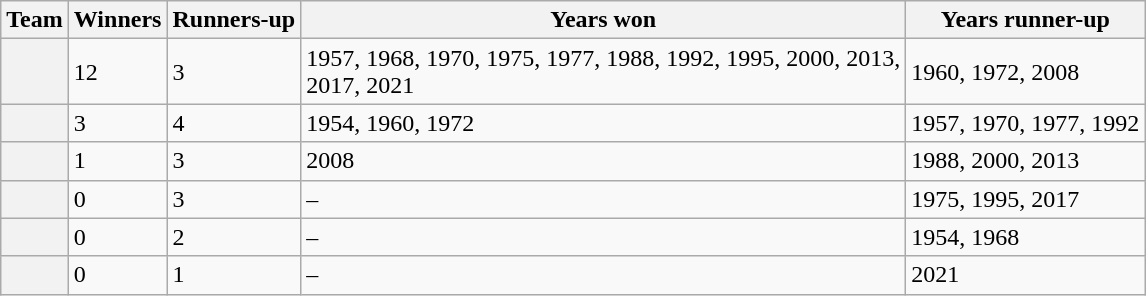<table class="wikitable sortable">
<tr>
<th>Team</th>
<th>Winners</th>
<th>Runners-up</th>
<th>Years won</th>
<th>Years runner-up</th>
</tr>
<tr>
<th></th>
<td>12</td>
<td>3</td>
<td>1957, 1968, 1970, 1975, 1977, 1988, 1992, 1995, 2000, 2013, <br> 2017, 2021</td>
<td>1960, 1972, 2008</td>
</tr>
<tr>
<th><em></em></th>
<td>3</td>
<td>4</td>
<td>1954, 1960, 1972</td>
<td>1957, 1970, 1977, 1992</td>
</tr>
<tr>
<th></th>
<td>1</td>
<td>3</td>
<td>2008</td>
<td>1988, 2000, 2013</td>
</tr>
<tr>
<th></th>
<td>0</td>
<td>3</td>
<td>–</td>
<td>1975, 1995, 2017</td>
</tr>
<tr>
<th></th>
<td>0</td>
<td>2</td>
<td>–</td>
<td>1954, 1968</td>
</tr>
<tr>
<th></th>
<td>0</td>
<td>1</td>
<td>–</td>
<td>2021</td>
</tr>
</table>
